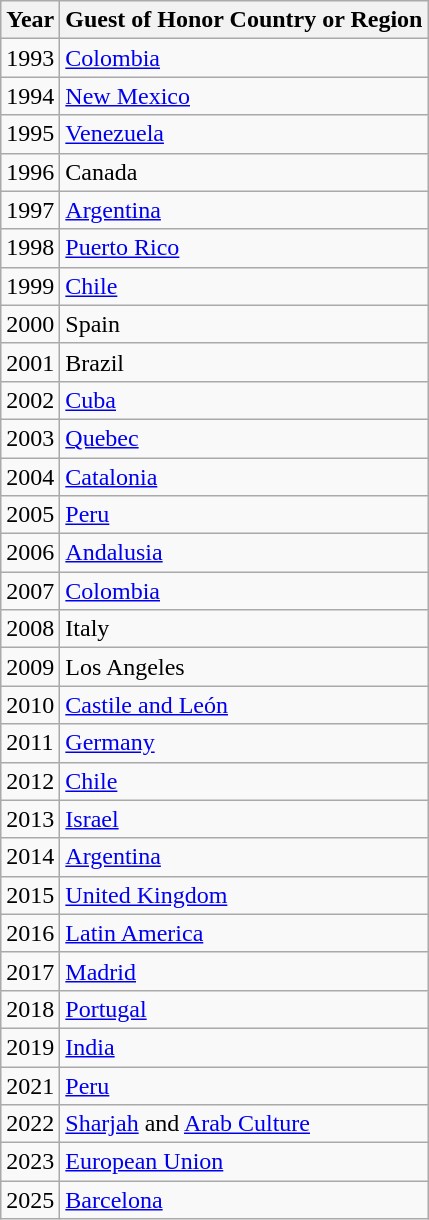<table class="wikitable">
<tr>
<th>Year</th>
<th>Guest of Honor Country or Region</th>
</tr>
<tr>
<td>1993</td>
<td><a href='#'>Colombia</a></td>
</tr>
<tr>
<td>1994</td>
<td> <a href='#'>New Mexico</a></td>
</tr>
<tr>
<td>1995</td>
<td> <a href='#'>Venezuela</a></td>
</tr>
<tr>
<td>1996</td>
<td> Canada</td>
</tr>
<tr>
<td>1997</td>
<td> <a href='#'>Argentina</a></td>
</tr>
<tr>
<td>1998</td>
<td> <a href='#'>Puerto Rico</a></td>
</tr>
<tr>
<td>1999</td>
<td> <a href='#'>Chile</a></td>
</tr>
<tr>
<td>2000</td>
<td> Spain</td>
</tr>
<tr>
<td>2001</td>
<td> Brazil</td>
</tr>
<tr>
<td>2002</td>
<td> <a href='#'>Cuba</a></td>
</tr>
<tr>
<td>2003</td>
<td> <a href='#'>Quebec</a></td>
</tr>
<tr>
<td>2004</td>
<td> <a href='#'>Catalonia</a></td>
</tr>
<tr>
<td>2005</td>
<td> <a href='#'>Peru</a></td>
</tr>
<tr>
<td>2006</td>
<td> <a href='#'>Andalusia</a></td>
</tr>
<tr>
<td>2007</td>
<td> <a href='#'>Colombia</a></td>
</tr>
<tr>
<td>2008</td>
<td> Italy</td>
</tr>
<tr>
<td>2009</td>
<td> Los Angeles</td>
</tr>
<tr>
<td>2010</td>
<td> <a href='#'>Castile and León</a></td>
</tr>
<tr>
<td>2011</td>
<td> <a href='#'>Germany</a></td>
</tr>
<tr>
<td>2012</td>
<td> <a href='#'>Chile</a></td>
</tr>
<tr>
<td>2013</td>
<td> <a href='#'>Israel</a></td>
</tr>
<tr>
<td>2014</td>
<td> <a href='#'>Argentina</a></td>
</tr>
<tr>
<td>2015</td>
<td> <a href='#'>United Kingdom</a></td>
</tr>
<tr>
<td>2016</td>
<td> <a href='#'>Latin America</a></td>
</tr>
<tr>
<td>2017</td>
<td> <a href='#'>Madrid</a></td>
</tr>
<tr>
<td>2018</td>
<td> <a href='#'>Portugal</a></td>
</tr>
<tr>
<td>2019</td>
<td> <a href='#'>India</a></td>
</tr>
<tr>
<td>2021</td>
<td> <a href='#'>Peru</a></td>
</tr>
<tr>
<td>2022</td>
<td> <a href='#'>Sharjah</a> and <a href='#'>Arab Culture</a></td>
</tr>
<tr>
<td>2023</td>
<td> <a href='#'>European Union</a></td>
</tr>
<tr>
<td>2025</td>
<td> <a href='#'>Barcelona</a></td>
</tr>
</table>
